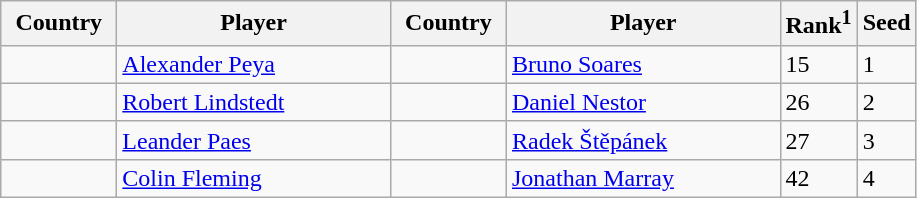<table class="sortable wikitable">
<tr>
<th width="70">Country</th>
<th width="175">Player</th>
<th width="70">Country</th>
<th width="175">Player</th>
<th>Rank<sup>1</sup></th>
<th>Seed</th>
</tr>
<tr>
<td></td>
<td><a href='#'>Alexander Peya</a></td>
<td></td>
<td><a href='#'>Bruno Soares</a></td>
<td>15</td>
<td>1</td>
</tr>
<tr>
<td></td>
<td><a href='#'>Robert Lindstedt</a></td>
<td></td>
<td><a href='#'>Daniel Nestor</a></td>
<td>26</td>
<td>2</td>
</tr>
<tr>
<td></td>
<td><a href='#'>Leander Paes</a></td>
<td></td>
<td><a href='#'>Radek Štěpánek</a></td>
<td>27</td>
<td>3</td>
</tr>
<tr>
<td></td>
<td><a href='#'>Colin Fleming</a></td>
<td></td>
<td><a href='#'>Jonathan Marray</a></td>
<td>42</td>
<td>4</td>
</tr>
</table>
